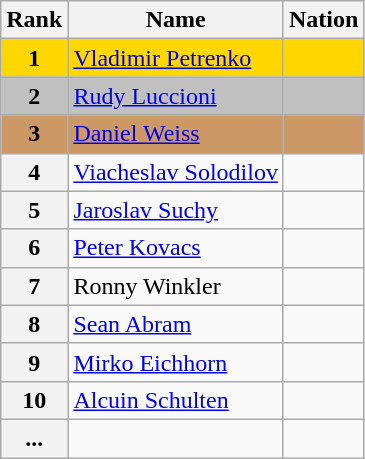<table class="wikitable">
<tr>
<th>Rank</th>
<th>Name</th>
<th>Nation</th>
</tr>
<tr bgcolor="gold">
<td align="center"><strong>1</strong></td>
<td><a href='#'>Vladimir Petrenko</a></td>
<td></td>
</tr>
<tr bgcolor="silver">
<td align="center"><strong>2</strong></td>
<td><a href='#'>Rudy Luccioni</a></td>
<td></td>
</tr>
<tr bgcolor="cc9966">
<td align="center"><strong>3</strong></td>
<td><a href='#'>Daniel Weiss</a></td>
<td></td>
</tr>
<tr>
<th>4</th>
<td><a href='#'>Viacheslav Solodilov</a></td>
<td></td>
</tr>
<tr>
<th>5</th>
<td><a href='#'>Jaroslav Suchy</a></td>
<td></td>
</tr>
<tr>
<th>6</th>
<td><a href='#'>Peter Kovacs</a></td>
<td></td>
</tr>
<tr>
<th>7</th>
<td>Ronny Winkler</td>
<td></td>
</tr>
<tr>
<th>8</th>
<td><a href='#'>Sean Abram</a></td>
<td></td>
</tr>
<tr>
<th>9</th>
<td><a href='#'>Mirko Eichhorn</a></td>
<td></td>
</tr>
<tr>
<th>10</th>
<td><a href='#'>Alcuin Schulten</a></td>
<td></td>
</tr>
<tr>
<th>...</th>
<td></td>
<td></td>
</tr>
</table>
